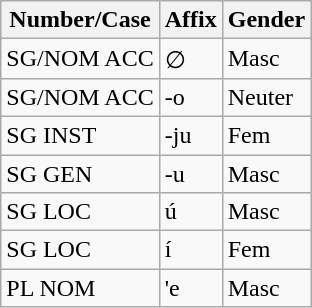<table class="wikitable">
<tr>
<th>Number/Case</th>
<th>Affix</th>
<th>Gender</th>
</tr>
<tr>
<td>SG/NOM ACC</td>
<td>∅</td>
<td>Masc</td>
</tr>
<tr>
<td>SG/NOM ACC</td>
<td>-o</td>
<td>Neuter</td>
</tr>
<tr>
<td>SG INST</td>
<td>-ju</td>
<td>Fem</td>
</tr>
<tr>
<td>SG GEN</td>
<td>-u</td>
<td>Masc</td>
</tr>
<tr>
<td>SG LOC</td>
<td>ú</td>
<td>Masc</td>
</tr>
<tr>
<td>SG LOC</td>
<td>í</td>
<td>Fem</td>
</tr>
<tr>
<td>PL NOM</td>
<td>'e</td>
<td>Masc</td>
</tr>
</table>
